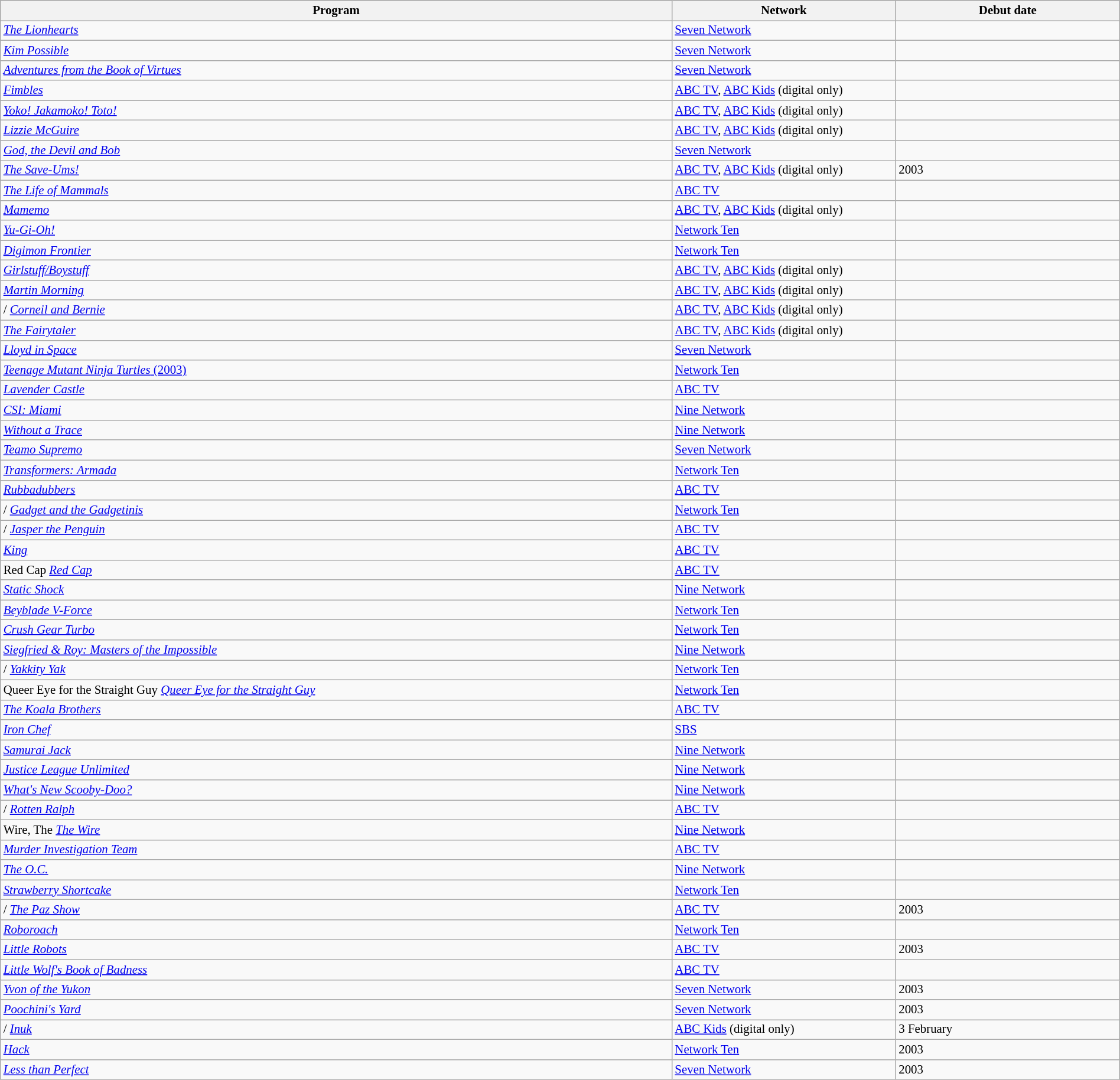<table class="wikitable sortable" width="100%"  style="font-size:87%;">
<tr bgcolor="#efefef">
<th width=60%>Program</th>
<th width=20%>Network</th>
<th width=20%>Debut date</th>
</tr>
<tr>
<td> <em><a href='#'>The Lionhearts</a></em></td>
<td><a href='#'>Seven Network</a></td>
<td></td>
</tr>
<tr>
<td> <em><a href='#'>Kim Possible</a></em></td>
<td><a href='#'>Seven Network</a></td>
<td></td>
</tr>
<tr>
<td> <em><a href='#'>Adventures from the Book of Virtues</a></em></td>
<td><a href='#'>Seven Network</a></td>
<td></td>
</tr>
<tr>
<td> <em><a href='#'>Fimbles</a></em></td>
<td><a href='#'>ABC TV</a>, <a href='#'>ABC Kids</a> (digital only)</td>
<td></td>
</tr>
<tr>
<td> <em><a href='#'>Yoko! Jakamoko! Toto!</a></em></td>
<td><a href='#'>ABC TV</a>, <a href='#'>ABC Kids</a> (digital only)</td>
<td></td>
</tr>
<tr>
<td> <em><a href='#'>Lizzie McGuire</a></em></td>
<td><a href='#'>ABC TV</a>, <a href='#'>ABC Kids</a> (digital only)</td>
<td></td>
</tr>
<tr>
<td> <em><a href='#'>God, the Devil and Bob</a></em></td>
<td><a href='#'>Seven Network</a></td>
<td></td>
</tr>
<tr>
<td> <em><a href='#'>The Save-Ums!</a></em></td>
<td><a href='#'>ABC TV</a>, <a href='#'>ABC Kids</a> (digital only)</td>
<td>2003</td>
</tr>
<tr>
<td> <em><a href='#'>The Life of Mammals</a></em></td>
<td><a href='#'>ABC TV</a></td>
<td></td>
</tr>
<tr>
<td> <em><a href='#'>Mamemo</a></em></td>
<td><a href='#'>ABC TV</a>, <a href='#'>ABC Kids</a> (digital only)</td>
<td></td>
</tr>
<tr>
<td> <em><a href='#'>Yu-Gi-Oh!</a></em></td>
<td><a href='#'>Network Ten</a></td>
<td></td>
</tr>
<tr>
<td> <em><a href='#'>Digimon Frontier</a></em></td>
<td><a href='#'>Network Ten</a></td>
<td></td>
</tr>
<tr>
<td> <em><a href='#'>Girlstuff/Boystuff</a></em></td>
<td><a href='#'>ABC TV</a>, <a href='#'>ABC Kids</a> (digital only)</td>
<td></td>
</tr>
<tr>
<td> <em><a href='#'>Martin Morning</a></em></td>
<td><a href='#'>ABC TV</a>, <a href='#'>ABC Kids</a> (digital only)</td>
<td></td>
</tr>
<tr>
<td>/ <em><a href='#'>Corneil and Bernie</a></em></td>
<td><a href='#'>ABC TV</a>, <a href='#'>ABC Kids</a> (digital only)</td>
<td></td>
</tr>
<tr>
<td> <em><a href='#'>The Fairytaler</a></em></td>
<td><a href='#'>ABC TV</a>, <a href='#'>ABC Kids</a> (digital only)</td>
<td></td>
</tr>
<tr>
<td> <em><a href='#'>Lloyd in Space</a></em></td>
<td><a href='#'>Seven Network</a></td>
<td></td>
</tr>
<tr>
<td> <a href='#'><em>Teenage Mutant Ninja Turtles</em> (2003)</a></td>
<td><a href='#'>Network Ten</a></td>
<td></td>
</tr>
<tr>
<td> <em><a href='#'>Lavender Castle</a></em></td>
<td><a href='#'>ABC TV</a></td>
<td></td>
</tr>
<tr>
<td> <em><a href='#'>CSI: Miami</a></em></td>
<td><a href='#'>Nine Network</a></td>
<td></td>
</tr>
<tr>
<td> <em><a href='#'>Without a Trace</a></em></td>
<td><a href='#'>Nine Network</a></td>
<td></td>
</tr>
<tr>
<td> <em><a href='#'>Teamo Supremo</a></em></td>
<td><a href='#'>Seven Network</a></td>
<td></td>
</tr>
<tr>
<td> <em><a href='#'>Transformers: Armada</a></em></td>
<td><a href='#'>Network Ten</a></td>
<td></td>
</tr>
<tr>
<td> <em><a href='#'>Rubbadubbers</a></em></td>
<td><a href='#'>ABC TV</a></td>
<td></td>
</tr>
<tr>
<td>/ <em><a href='#'>Gadget and the Gadgetinis</a></em></td>
<td><a href='#'>Network Ten</a></td>
<td></td>
</tr>
<tr>
<td>/ <em><a href='#'>Jasper the Penguin</a></em></td>
<td><a href='#'>ABC TV</a></td>
<td></td>
</tr>
<tr>
<td> <em><a href='#'>King</a></em></td>
<td><a href='#'>ABC TV</a></td>
<td></td>
</tr>
<tr>
<td><span>Red Cap</span>  <em><a href='#'>Red Cap</a></em></td>
<td><a href='#'>ABC TV</a></td>
<td></td>
</tr>
<tr>
<td> <em><a href='#'>Static Shock</a></em></td>
<td><a href='#'>Nine Network</a></td>
<td></td>
</tr>
<tr>
<td> <em><a href='#'>Beyblade V-Force</a></em></td>
<td><a href='#'>Network Ten</a></td>
<td></td>
</tr>
<tr>
<td> <em><a href='#'>Crush Gear Turbo</a></em></td>
<td><a href='#'>Network Ten</a></td>
<td></td>
</tr>
<tr>
<td> <em><a href='#'>Siegfried & Roy: Masters of the Impossible</a></em></td>
<td><a href='#'>Nine Network</a></td>
<td></td>
</tr>
<tr>
<td>/ <em><a href='#'>Yakkity Yak</a></em></td>
<td><a href='#'>Network Ten</a></td>
<td></td>
</tr>
<tr>
<td><span>Queer Eye for the Straight Guy</span>  <em><a href='#'>Queer Eye for the Straight Guy</a></em></td>
<td><a href='#'>Network Ten</a></td>
<td></td>
</tr>
<tr>
<td> <em><a href='#'>The Koala Brothers</a></em></td>
<td><a href='#'>ABC TV</a></td>
<td></td>
</tr>
<tr>
<td> <em><a href='#'>Iron Chef</a></em></td>
<td><a href='#'>SBS</a></td>
<td></td>
</tr>
<tr>
<td> <em><a href='#'>Samurai Jack</a></em></td>
<td><a href='#'>Nine Network</a></td>
<td></td>
</tr>
<tr>
<td> <em><a href='#'>Justice League Unlimited</a></em></td>
<td><a href='#'>Nine Network</a></td>
<td></td>
</tr>
<tr>
<td> <em><a href='#'>What's New Scooby-Doo?</a></em></td>
<td><a href='#'>Nine Network</a></td>
<td></td>
</tr>
<tr>
<td>/ <em><a href='#'>Rotten Ralph</a></em></td>
<td><a href='#'>ABC TV</a></td>
<td></td>
</tr>
<tr>
<td><span>Wire, The</span>  <em><a href='#'>The Wire</a></em></td>
<td><a href='#'>Nine Network</a></td>
<td></td>
</tr>
<tr>
<td> <em><a href='#'>Murder Investigation Team</a></em></td>
<td><a href='#'>ABC TV</a></td>
<td></td>
</tr>
<tr>
<td> <em><a href='#'>The O.C.</a></em></td>
<td><a href='#'>Nine Network</a></td>
<td></td>
</tr>
<tr>
<td> <em><a href='#'>Strawberry Shortcake</a></em></td>
<td><a href='#'>Network Ten</a></td>
<td></td>
</tr>
<tr>
<td>/ <em><a href='#'>The Paz Show</a></em></td>
<td><a href='#'>ABC TV</a></td>
<td>2003</td>
</tr>
<tr>
<td> <em><a href='#'>Roboroach</a></em></td>
<td><a href='#'>Network Ten</a></td>
<td></td>
</tr>
<tr>
<td> <em><a href='#'>Little Robots</a></em></td>
<td><a href='#'>ABC TV</a></td>
<td>2003</td>
</tr>
<tr>
<td> <em><a href='#'>Little Wolf's Book of Badness</a></em></td>
<td><a href='#'>ABC TV</a></td>
<td></td>
</tr>
<tr>
<td> <em><a href='#'>Yvon of the Yukon</a></em></td>
<td><a href='#'>Seven Network</a></td>
<td>2003</td>
</tr>
<tr>
<td> <em><a href='#'>Poochini's Yard</a></em></td>
<td><a href='#'>Seven Network</a></td>
<td>2003</td>
</tr>
<tr>
<td>/ <em><a href='#'>Inuk</a></em></td>
<td><a href='#'>ABC Kids</a> (digital only)</td>
<td>3 February</td>
</tr>
<tr>
<td> <em><a href='#'>Hack</a></em></td>
<td><a href='#'>Network Ten</a></td>
<td>2003</td>
</tr>
<tr>
<td> <em><a href='#'>Less than Perfect</a></em></td>
<td><a href='#'>Seven Network</a></td>
<td>2003</td>
</tr>
</table>
